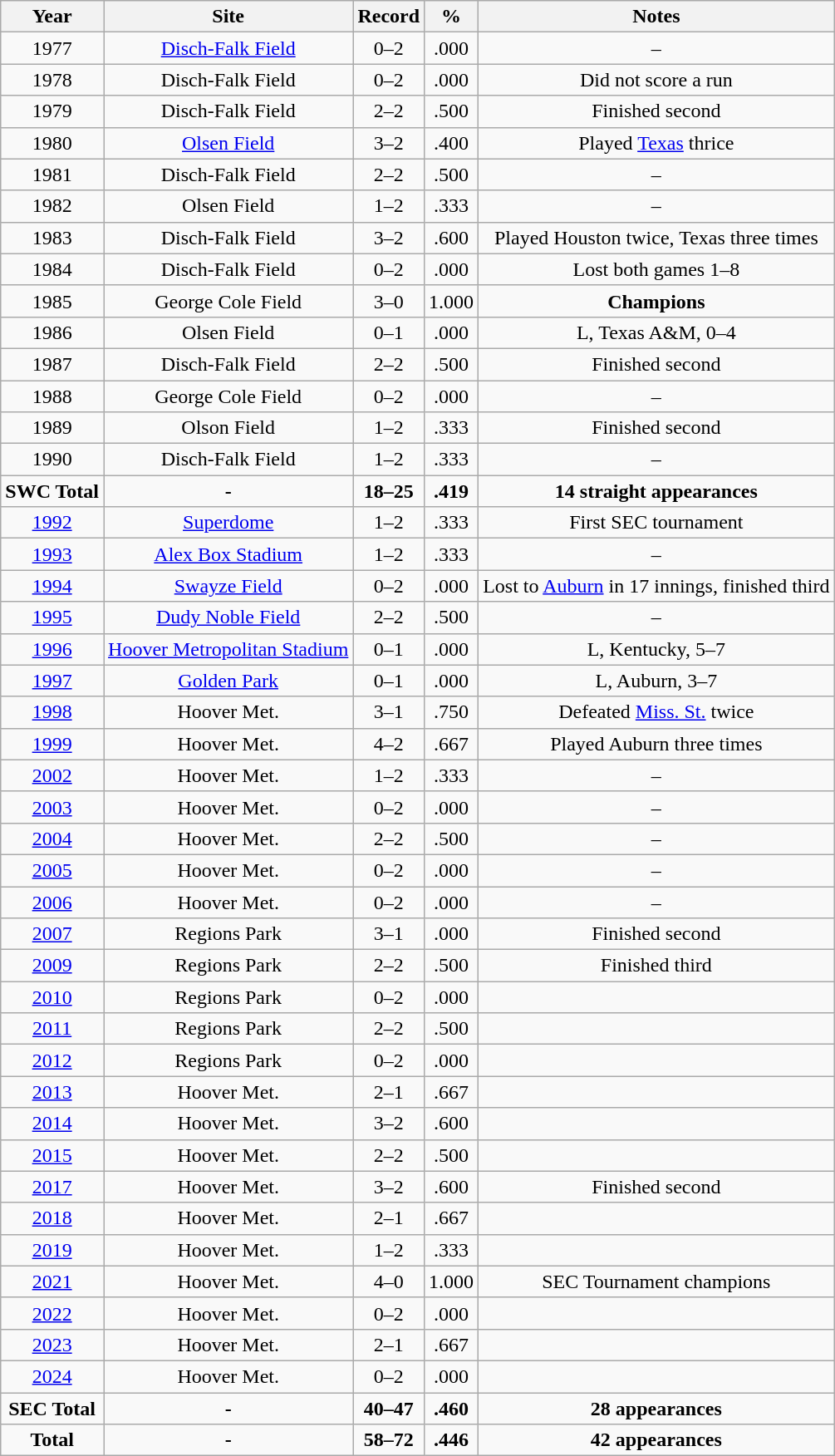<table class="wikitable">
<tr>
<th>Year</th>
<th>Site</th>
<th>Record</th>
<th>%</th>
<th>Notes</th>
</tr>
<tr align="center">
<td>1977</td>
<td><a href='#'>Disch-Falk Field</a></td>
<td>0–2</td>
<td>.000</td>
<td>–</td>
</tr>
<tr align="center">
<td>1978</td>
<td>Disch-Falk Field</td>
<td>0–2</td>
<td>.000</td>
<td>Did not score a run</td>
</tr>
<tr align="center">
<td>1979</td>
<td>Disch-Falk Field</td>
<td>2–2</td>
<td>.500</td>
<td>Finished second</td>
</tr>
<tr align="center">
<td>1980</td>
<td><a href='#'>Olsen Field</a></td>
<td>3–2</td>
<td>.400</td>
<td>Played <a href='#'>Texas</a> thrice</td>
</tr>
<tr align="center">
<td>1981</td>
<td>Disch-Falk Field</td>
<td>2–2</td>
<td>.500</td>
<td>–</td>
</tr>
<tr align="center">
<td>1982</td>
<td>Olsen Field</td>
<td>1–2</td>
<td>.333</td>
<td>–</td>
</tr>
<tr align="center">
<td>1983</td>
<td>Disch-Falk Field</td>
<td>3–2</td>
<td>.600</td>
<td>Played Houston twice, Texas three times</td>
</tr>
<tr align="center">
<td>1984</td>
<td>Disch-Falk Field</td>
<td>0–2</td>
<td>.000</td>
<td>Lost both games 1–8</td>
</tr>
<tr align="center">
<td>1985</td>
<td>George Cole Field</td>
<td>3–0</td>
<td>1.000</td>
<td><strong>Champions</strong></td>
</tr>
<tr align="center">
<td>1986</td>
<td>Olsen Field</td>
<td>0–1</td>
<td>.000</td>
<td>L, Texas A&M, 0–4</td>
</tr>
<tr align="center">
<td>1987</td>
<td>Disch-Falk Field</td>
<td>2–2</td>
<td>.500</td>
<td>Finished second</td>
</tr>
<tr align="center">
<td>1988</td>
<td>George Cole Field</td>
<td>0–2</td>
<td>.000</td>
<td>–</td>
</tr>
<tr align="center">
<td>1989</td>
<td>Olson Field</td>
<td>1–2</td>
<td>.333</td>
<td>Finished second</td>
</tr>
<tr align="center">
<td>1990</td>
<td>Disch-Falk Field</td>
<td>1–2</td>
<td>.333</td>
<td>–</td>
</tr>
<tr align="center">
<td><strong>SWC Total</strong></td>
<td><strong>-</strong></td>
<td><strong>18–25</strong></td>
<td><strong>.419</strong></td>
<td><strong>14 straight appearances</strong></td>
</tr>
<tr align="center">
<td><a href='#'>1992</a></td>
<td><a href='#'>Superdome</a></td>
<td>1–2</td>
<td>.333</td>
<td>First SEC tournament</td>
</tr>
<tr align="center">
<td><a href='#'>1993</a></td>
<td><a href='#'>Alex Box Stadium</a></td>
<td>1–2</td>
<td>.333</td>
<td>–</td>
</tr>
<tr align="center">
<td><a href='#'>1994</a></td>
<td><a href='#'>Swayze Field</a></td>
<td>0–2</td>
<td>.000</td>
<td>Lost to <a href='#'>Auburn</a> in 17 innings, finished third</td>
</tr>
<tr align="center">
<td><a href='#'>1995</a></td>
<td><a href='#'>Dudy Noble Field</a></td>
<td>2–2</td>
<td>.500</td>
<td>–</td>
</tr>
<tr align="center">
<td><a href='#'>1996</a></td>
<td><a href='#'>Hoover Metropolitan Stadium</a></td>
<td>0–1</td>
<td>.000</td>
<td>L, Kentucky, 5–7</td>
</tr>
<tr align="center">
<td><a href='#'>1997</a></td>
<td><a href='#'>Golden Park</a></td>
<td>0–1</td>
<td>.000</td>
<td>L, Auburn, 3–7</td>
</tr>
<tr align="center">
<td><a href='#'>1998</a></td>
<td>Hoover Met.</td>
<td>3–1</td>
<td>.750</td>
<td>Defeated <a href='#'>Miss. St.</a> twice</td>
</tr>
<tr align="center">
<td><a href='#'>1999</a></td>
<td>Hoover Met.</td>
<td>4–2</td>
<td>.667</td>
<td>Played Auburn three times</td>
</tr>
<tr align="center">
<td><a href='#'>2002</a></td>
<td>Hoover Met.</td>
<td>1–2</td>
<td>.333</td>
<td>–</td>
</tr>
<tr align="center">
<td><a href='#'>2003</a></td>
<td>Hoover Met.</td>
<td>0–2</td>
<td>.000</td>
<td>–</td>
</tr>
<tr align="center">
<td><a href='#'>2004</a></td>
<td>Hoover Met.</td>
<td>2–2</td>
<td>.500</td>
<td>–</td>
</tr>
<tr align="center">
<td><a href='#'>2005</a></td>
<td>Hoover Met.</td>
<td>0–2</td>
<td>.000</td>
<td>–</td>
</tr>
<tr align="center">
<td><a href='#'>2006</a></td>
<td>Hoover Met.</td>
<td>0–2</td>
<td>.000</td>
<td>–</td>
</tr>
<tr align="center">
<td><a href='#'>2007</a></td>
<td>Regions Park</td>
<td>3–1</td>
<td>.000</td>
<td>Finished second</td>
</tr>
<tr align="center">
<td><a href='#'>2009</a></td>
<td>Regions Park</td>
<td>2–2</td>
<td>.500</td>
<td>Finished third</td>
</tr>
<tr align="center">
<td><a href='#'>2010</a></td>
<td>Regions Park</td>
<td>0–2</td>
<td>.000</td>
<td></td>
</tr>
<tr align="center">
<td><a href='#'>2011</a></td>
<td>Regions Park</td>
<td>2–2</td>
<td>.500</td>
<td></td>
</tr>
<tr align="center">
<td><a href='#'>2012</a></td>
<td>Regions Park</td>
<td>0–2</td>
<td>.000</td>
<td></td>
</tr>
<tr align="center">
<td><a href='#'>2013</a></td>
<td>Hoover Met.</td>
<td>2–1</td>
<td>.667</td>
<td></td>
</tr>
<tr align="center">
<td><a href='#'>2014</a></td>
<td>Hoover Met.</td>
<td>3–2</td>
<td>.600</td>
<td></td>
</tr>
<tr align="center">
<td><a href='#'>2015</a></td>
<td>Hoover Met.</td>
<td>2–2</td>
<td>.500</td>
<td></td>
</tr>
<tr align="center">
<td><a href='#'>2017</a></td>
<td>Hoover Met.</td>
<td>3–2</td>
<td>.600</td>
<td>Finished second</td>
</tr>
<tr align="center">
<td><a href='#'>2018</a></td>
<td>Hoover Met.</td>
<td>2–1</td>
<td>.667</td>
<td></td>
</tr>
<tr align="center">
<td><a href='#'>2019</a></td>
<td>Hoover Met.</td>
<td>1–2</td>
<td>.333</td>
<td></td>
</tr>
<tr align="center">
<td><a href='#'>2021</a></td>
<td>Hoover Met.</td>
<td>4–0</td>
<td>1.000</td>
<td>SEC Tournament champions</td>
</tr>
<tr align="center">
<td><a href='#'>2022</a></td>
<td>Hoover Met.</td>
<td>0–2</td>
<td>.000</td>
<td></td>
</tr>
<tr align="center">
<td><a href='#'>2023</a></td>
<td>Hoover Met.</td>
<td>2–1</td>
<td>.667</td>
<td></td>
</tr>
<tr align="center">
<td><a href='#'>2024</a></td>
<td>Hoover Met.</td>
<td>0–2</td>
<td>.000</td>
<td></td>
</tr>
<tr align="center">
<td><strong>SEC Total</strong></td>
<td><strong>-</strong></td>
<td><strong>40–47</strong></td>
<td><strong>.460</strong></td>
<td><strong>28 appearances</strong></td>
</tr>
<tr align="center">
<td><strong>Total</strong></td>
<td><strong>-</strong></td>
<td><strong>58–72</strong></td>
<td><strong>.446</strong></td>
<td><strong>42 appearances</strong></td>
</tr>
</table>
